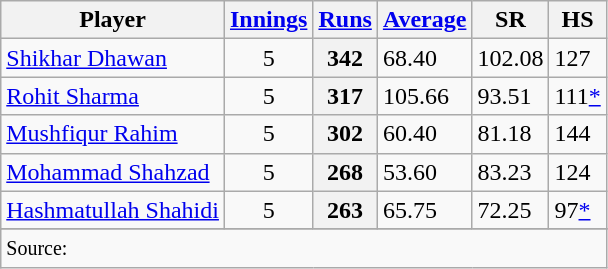<table class="wikitable sortable" style="text-align:centre;">
<tr>
<th>Player</th>
<th><a href='#'>Innings</a></th>
<th><a href='#'>Runs</a></th>
<th><a href='#'>Average</a></th>
<th>SR</th>
<th>HS</th>
</tr>
<tr>
<td style="text-align:left"> <a href='#'>Shikhar Dhawan</a></td>
<td style="text-align:center;">5</td>
<th>342</th>
<td>68.40</td>
<td>102.08</td>
<td>127</td>
</tr>
<tr>
<td style="text-align:left"> <a href='#'>Rohit Sharma</a></td>
<td style="text-align:center;">5</td>
<th>317</th>
<td>105.66</td>
<td>93.51</td>
<td>111<a href='#'>*</a></td>
</tr>
<tr>
<td style="text-align:left"> <a href='#'>Mushfiqur Rahim</a></td>
<td style="text-align:center;">5</td>
<th>302</th>
<td>60.40</td>
<td>81.18</td>
<td>144</td>
</tr>
<tr>
<td style="text-align:left"> <a href='#'>Mohammad Shahzad</a></td>
<td style="text-align:center;">5</td>
<th>268</th>
<td>53.60</td>
<td>83.23</td>
<td>124</td>
</tr>
<tr>
<td style="text-align:left"> <a href='#'>Hashmatullah Shahidi</a></td>
<td style="text-align:center;">5</td>
<th>263</th>
<td>65.75</td>
<td>72.25</td>
<td>97<a href='#'>*</a></td>
</tr>
<tr>
</tr>
<tr class="sortbottom">
<td scope="row" colspan=6><small>Source:</small> </td>
</tr>
</table>
